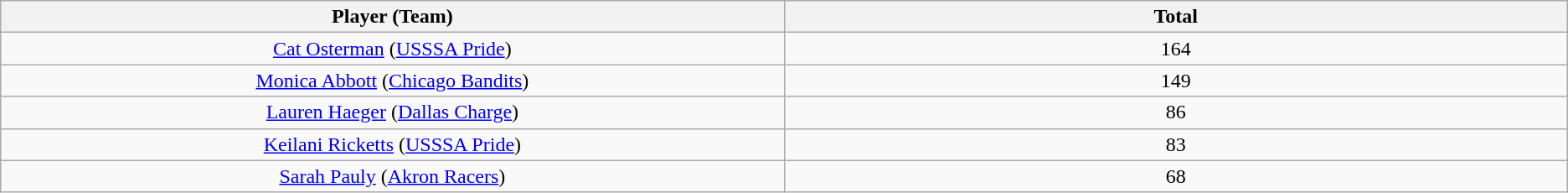<table class="wikitable" style="text-align:center;">
<tr>
<th style="width:15%;">Player (Team)</th>
<th style="width:15%;">Total</th>
</tr>
<tr>
<td><a href='#'>Cat Osterman</a> (<a href='#'>USSSA Pride</a>)</td>
<td>164</td>
</tr>
<tr>
<td><a href='#'>Monica Abbott</a> (<a href='#'>Chicago Bandits</a>)</td>
<td>149</td>
</tr>
<tr>
<td><a href='#'>Lauren Haeger</a> (<a href='#'>Dallas Charge</a>)</td>
<td>86</td>
</tr>
<tr>
<td><a href='#'>Keilani Ricketts</a> (<a href='#'>USSSA Pride</a>)</td>
<td>83</td>
</tr>
<tr>
<td><a href='#'>Sarah Pauly</a> (<a href='#'>Akron Racers</a>)</td>
<td>68</td>
</tr>
</table>
